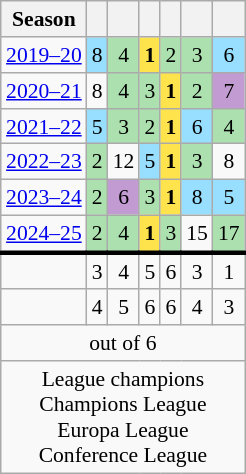<table class="wikitable sortable" style="text-align:center;font-size:90%;float:right;margin-left:1em;clear:right">
<tr>
<th>Season</th>
<th></th>
<th></th>
<th></th>
<th></th>
<th></th>
<th></th>
</tr>
<tr>
<td><a href='#'>2019–20</a></td>
<td style="background:#97DEFF">8</td>
<td style="background:#ACE1AF">4</td>
<td style="background:#FFE34D"><strong>1</strong></td>
<td style="background:#ACE1AF">2</td>
<td style="background:#ACE1AF">3</td>
<td style="background:#97DEFF">6</td>
</tr>
<tr>
<td><a href='#'>2020–21</a></td>
<td>8</td>
<td style="background:#ACE1AF">4</td>
<td style="background:#ACE1AF">3</td>
<td style="background:#FFE34D"><strong>1</strong></td>
<td style="background:#ACE1AF">2</td>
<td style="background:#C39BD3">7</td>
</tr>
<tr>
<td><a href='#'>2021–22</a></td>
<td style="background:#97DEFF">5</td>
<td style="background:#ACE1AF">3</td>
<td style="background:#ACE1AF">2</td>
<td style="background:#FFE34D"><strong>1</strong></td>
<td style="background:#97DEFF">6</td>
<td style="background:#ACE1AF">4</td>
</tr>
<tr>
<td><a href='#'>2022–23</a></td>
<td style="background:#ACE1AF">2</td>
<td>12</td>
<td style="background:#97DEFF">5</td>
<td style="background:#FFE34D"><strong>1</strong></td>
<td style="background:#ACE1AF">3</td>
<td>8</td>
</tr>
<tr>
<td><a href='#'>2023–24</a></td>
<td style="background:#ACE1AF">2</td>
<td style="background:#C39BD3">6</td>
<td style="background:#ACE1AF">3</td>
<td style="background:#FFE34D"><strong>1</strong></td>
<td style="background:#97DEFF">8</td>
<td style="background:#97DEFF">5</td>
</tr>
<tr>
<td><a href='#'>2024–25</a></td>
<td style="background:#ACE1AF">2</td>
<td style="background:#ACE1AF">4</td>
<td style="background:#FFE34D"><strong>1</strong></td>
<td style="background:#ACE1AF">3</td>
<td>15</td>
<td style="background:#ACE1AF">17</td>
</tr>
<tr style="border-top:3px solid black" class="sortbottom">
<td><strong></strong></td>
<td>3</td>
<td>4</td>
<td>5</td>
<td>6</td>
<td>3</td>
<td>1</td>
</tr>
<tr class="sortbottom">
<td><strong></strong></td>
<td>4</td>
<td>5</td>
<td>6</td>
<td>6</td>
<td>4</td>
<td>3</td>
</tr>
<tr class="sortbottom">
<td colspan="7">out of 6</td>
</tr>
<tr class="sortbottom">
<td colspan="7"> League champions<br> Champions League<br> Europa League <br> Conference League</td>
</tr>
</table>
